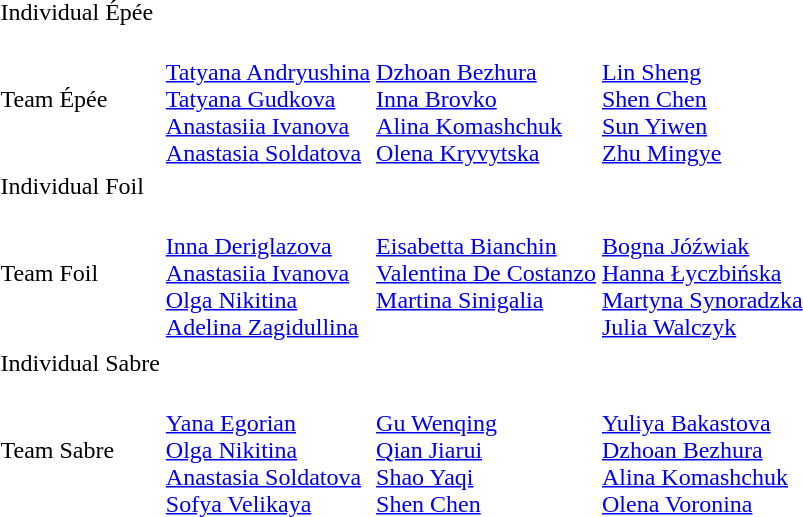<table>
<tr>
<td rowspan=2>Individual Épée<br></td>
<td rowspan=2></td>
<td rowspan=2></td>
<td></td>
</tr>
<tr>
<td></td>
</tr>
<tr>
<td>Team Épée<br></td>
<td><br><a href='#'>Tatyana Andryushina</a><br><a href='#'>Tatyana Gudkova</a><br><a href='#'>Anastasiia Ivanova</a><br><a href='#'>Anastasia Soldatova</a></td>
<td><br><a href='#'>Dzhoan Bezhura</a><br><a href='#'>Inna Brovko</a><br><a href='#'>Alina Komashchuk</a><br><a href='#'>Olena Kryvytska</a></td>
<td><br><a href='#'>Lin Sheng</a><br><a href='#'>Shen Chen</a><br><a href='#'>Sun Yiwen</a><br><a href='#'>Zhu Mingye</a></td>
</tr>
<tr>
<td rowspan=2>Individual Foil<br></td>
<td rowspan=2></td>
<td rowspan=2></td>
<td></td>
</tr>
<tr>
<td></td>
</tr>
<tr>
<td>Team Foil<br></td>
<td><br><a href='#'>Inna Deriglazova</a><br><a href='#'>Anastasiia Ivanova</a><br><a href='#'>Olga Nikitina</a><br><a href='#'>Adelina Zagidullina</a></td>
<td valign=top><br><a href='#'>Eisabetta Bianchin</a><br><a href='#'>Valentina De Costanzo</a><br><a href='#'>Martina Sinigalia</a></td>
<td><br><a href='#'>Bogna Jóźwiak</a><br><a href='#'>Hanna Łyczbińska</a><br><a href='#'>Martyna Synoradzka</a><br><a href='#'>Julia Walczyk</a></td>
</tr>
<tr>
</tr>
<tr>
<td rowspan=2>Individual Sabre<br></td>
<td rowspan=2></td>
<td rowspan=2></td>
<td></td>
</tr>
<tr>
<td></td>
</tr>
<tr>
<td>Team Sabre<br></td>
<td><br><a href='#'>Yana Egorian</a><br><a href='#'>Olga Nikitina</a><br><a href='#'>Anastasia Soldatova</a><br><a href='#'>Sofya Velikaya</a></td>
<td><br><a href='#'>Gu Wenqing</a><br><a href='#'>Qian Jiarui</a><br><a href='#'>Shao Yaqi</a><br><a href='#'>Shen Chen</a></td>
<td><br><a href='#'>Yuliya Bakastova</a><br><a href='#'>Dzhoan Bezhura</a><br><a href='#'>Alina Komashchuk</a><br><a href='#'>Olena Voronina</a></td>
</tr>
</table>
